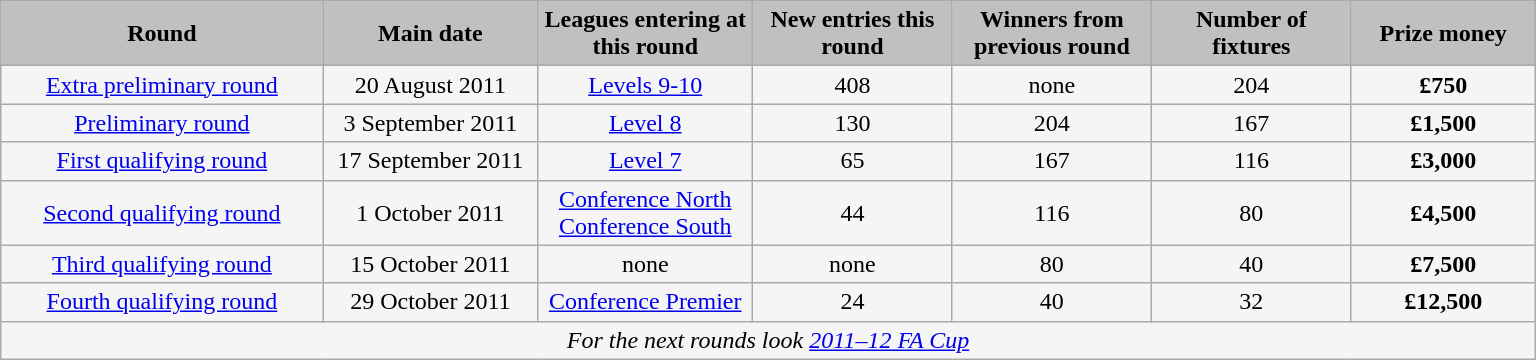<table class="wikitable" style="width: 1024px; background:WhiteSmoke; text-align:center">
<tr>
<th scope="col" style="width: 21.00%; background:silver;">Round</th>
<th scope="col" style="width: 14.00%; background:silver;">Main date</th>
<th scope="col" style="width: 14.00%; background:silver;">Leagues entering at this round</th>
<th scope="col" style="width: 13.00%; background:silver;">New entries this round</th>
<th scope="col" style="width: 13.00%; background:silver;">Winners from previous round</th>
<th scope="col" style="width: 13.00%; background:silver;">Number of fixtures</th>
<th scope="col" style="width: 12.00%; background:silver;">Prize money</th>
</tr>
<tr>
<td><a href='#'>Extra preliminary round</a></td>
<td>20 August 2011</td>
<td><a href='#'>Levels 9-10</a></td>
<td>408</td>
<td>none</td>
<td>204</td>
<td><strong>£750</strong></td>
</tr>
<tr>
<td><a href='#'>Preliminary round</a></td>
<td>3 September 2011</td>
<td><a href='#'>Level 8</a></td>
<td>130</td>
<td>204</td>
<td>167</td>
<td><strong>£1,500</strong></td>
</tr>
<tr>
<td><a href='#'>First qualifying round</a></td>
<td>17 September 2011</td>
<td><a href='#'>Level 7</a></td>
<td>65</td>
<td>167</td>
<td>116</td>
<td><strong>£3,000</strong></td>
</tr>
<tr>
<td><a href='#'>Second qualifying round</a></td>
<td>1 October 2011</td>
<td><a href='#'>Conference North<br>Conference South</a></td>
<td>44</td>
<td>116</td>
<td>80</td>
<td><strong>£4,500</strong></td>
</tr>
<tr>
<td><a href='#'>Third qualifying round</a></td>
<td>15 October 2011</td>
<td>none</td>
<td>none</td>
<td>80</td>
<td>40</td>
<td><strong>£7,500</strong></td>
</tr>
<tr>
<td><a href='#'>Fourth qualifying round</a></td>
<td>29 October 2011</td>
<td><a href='#'>Conference Premier</a></td>
<td>24</td>
<td>40</td>
<td>32</td>
<td><strong>£12,500</strong></td>
</tr>
<tr>
<td colspan="7"><em>For the next rounds look <a href='#'>2011–12 FA Cup</a></em></td>
</tr>
</table>
